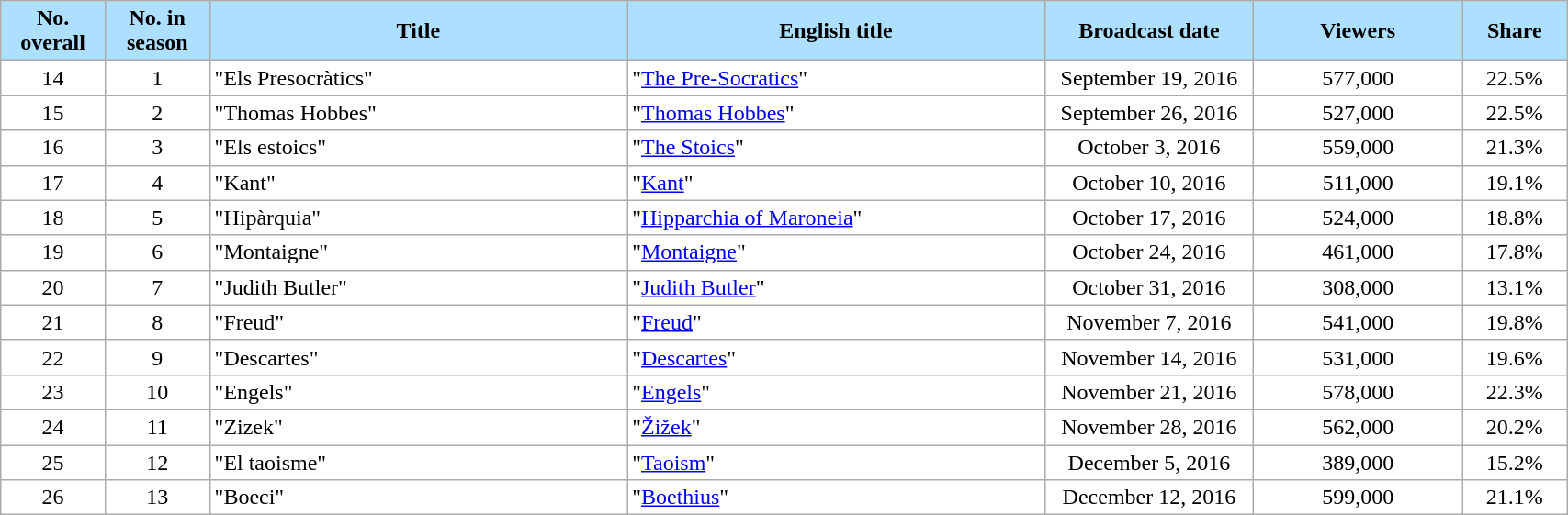<table class="wikitable" style="width:90%; margin:left; background:#FFFFFF;">
<tr>
<th style="background:#ADDFFF;" width="5%">No. overall</th>
<th style="background:#ADDFFF;" width="5%">No. in season</th>
<th style="background:#ADDFFF;" width="20%">Title</th>
<th style="background:#ADDFFF;" width="20%">English title</th>
<th style="background:#ADDFFF;" width="10%">Broadcast date</th>
<th style="background:#ADDFFF;" width="10%">Viewers</th>
<th style="background:#ADDFFF;" width="5%">Share</th>
</tr>
<tr>
<td align="center">14</td>
<td align="center">1</td>
<td>"Els Presocràtics"</td>
<td>"<a href='#'>The Pre-Socratics</a>"</td>
<td align="center">September 19, 2016</td>
<td align="center">577,000</td>
<td align="center">22.5%</td>
</tr>
<tr>
<td align="center">15</td>
<td align="center">2</td>
<td>"Thomas Hobbes"</td>
<td>"<a href='#'>Thomas Hobbes</a>"</td>
<td align="center">September 26, 2016</td>
<td align="center">527,000</td>
<td align="center">22.5%</td>
</tr>
<tr>
<td align="center">16</td>
<td align="center">3</td>
<td>"Els estoics"</td>
<td>"<a href='#'>The Stoics</a>"</td>
<td align="center">October 3, 2016</td>
<td align="center">559,000</td>
<td align="center">21.3%</td>
</tr>
<tr>
<td align="center">17</td>
<td align="center">4</td>
<td>"Kant"</td>
<td>"<a href='#'>Kant</a>"</td>
<td align="center">October 10, 2016</td>
<td align="center">511,000</td>
<td align="center">19.1%</td>
</tr>
<tr>
<td align="center">18</td>
<td align="center">5</td>
<td>"Hipàrquia"</td>
<td>"<a href='#'>Hipparchia of Maroneia</a>"</td>
<td align="center">October 17, 2016</td>
<td align="center">524,000</td>
<td align="center">18.8%</td>
</tr>
<tr>
<td align="center">19</td>
<td align="center">6</td>
<td>"Montaigne"</td>
<td>"<a href='#'>Montaigne</a>"</td>
<td align="center">October 24, 2016</td>
<td align="center">461,000</td>
<td align="center">17.8%</td>
</tr>
<tr>
<td align="center">20</td>
<td align="center">7</td>
<td>"Judith Butler"</td>
<td>"<a href='#'>Judith Butler</a>"</td>
<td align="center">October 31, 2016</td>
<td align="center">308,000</td>
<td align="center">13.1%</td>
</tr>
<tr>
<td align="center">21</td>
<td align="center">8</td>
<td>"Freud"</td>
<td>"<a href='#'>Freud</a>"</td>
<td align="center">November 7, 2016</td>
<td align="center">541,000</td>
<td align="center">19.8%</td>
</tr>
<tr>
<td align="center">22</td>
<td align="center">9</td>
<td>"Descartes"</td>
<td>"<a href='#'>Descartes</a>"</td>
<td align="center">November 14, 2016</td>
<td align="center">531,000</td>
<td align="center">19.6%</td>
</tr>
<tr>
<td align="center">23</td>
<td align="center">10</td>
<td>"Engels"</td>
<td>"<a href='#'>Engels</a>"</td>
<td align="center">November 21, 2016</td>
<td align="center">578,000</td>
<td align="center">22.3%</td>
</tr>
<tr>
<td align="center">24</td>
<td align="center">11</td>
<td>"Zizek"</td>
<td>"<a href='#'>Žižek</a>"</td>
<td align="center">November 28, 2016</td>
<td align="center">562,000</td>
<td align="center">20.2%</td>
</tr>
<tr>
<td align="center">25</td>
<td align="center">12</td>
<td>"El taoisme"</td>
<td>"<a href='#'>Taoism</a>"</td>
<td align="center">December 5, 2016</td>
<td align="center">389,000</td>
<td align="center">15.2%</td>
</tr>
<tr>
<td align="center">26</td>
<td align="center">13</td>
<td>"Boeci"</td>
<td>"<a href='#'>Boethius</a>"</td>
<td align="center">December 12, 2016</td>
<td align="center">599,000</td>
<td align="center">21.1%</td>
</tr>
</table>
